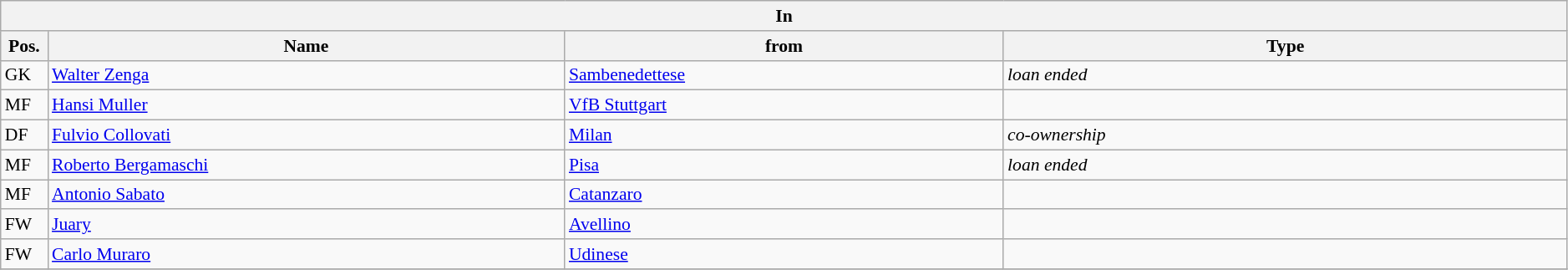<table class="wikitable" style="font-size:90%;width:99%;">
<tr>
<th colspan="4">In</th>
</tr>
<tr>
<th width=3%>Pos.</th>
<th width=33%>Name</th>
<th width=28%>from</th>
<th width=36%>Type</th>
</tr>
<tr>
<td>GK</td>
<td><a href='#'>Walter Zenga</a></td>
<td><a href='#'>Sambenedettese</a></td>
<td><em>loan ended</em></td>
</tr>
<tr>
<td>MF</td>
<td><a href='#'>Hansi Muller</a></td>
<td><a href='#'>VfB Stuttgart</a></td>
<td></td>
</tr>
<tr>
<td>DF</td>
<td><a href='#'>Fulvio Collovati</a></td>
<td><a href='#'>Milan</a></td>
<td><em>co-ownership</em></td>
</tr>
<tr>
<td>MF</td>
<td><a href='#'>Roberto Bergamaschi</a></td>
<td><a href='#'>Pisa</a></td>
<td><em>loan ended</em></td>
</tr>
<tr>
<td>MF</td>
<td><a href='#'>Antonio Sabato</a></td>
<td><a href='#'>Catanzaro</a></td>
<td></td>
</tr>
<tr>
<td>FW</td>
<td><a href='#'>Juary</a></td>
<td><a href='#'>Avellino</a></td>
<td></td>
</tr>
<tr>
<td>FW</td>
<td><a href='#'>Carlo Muraro</a></td>
<td><a href='#'>Udinese</a></td>
<td></td>
</tr>
<tr>
</tr>
</table>
